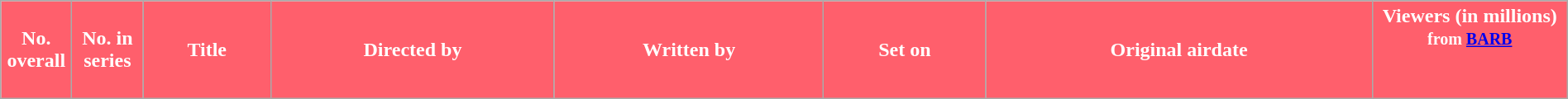<table class="wikitable plainrowheaders" style="width:100%;">
<tr>
<th style="background:#FF5F6C;color:#fff;width:50px;">No.<br>overall</th>
<th style="background:#FF5F6C;color:#fff;width:50px;">No. in<br>series</th>
<th style="background:#FF5F6C;color:#fff;">Title</th>
<th style="background:#FF5F6C;color:#fff;">Directed by</th>
<th style="background:#FF5F6C;color:#fff;">Written by</th>
<th style="background:#FF5F6C;color:#fff;">Set on</th>
<th style="background:#FF5F6C;color:#fff;">Original airdate</th>
<th style="background:#FF5F6C;color:#fff;width:150px;">Viewers (in millions)<br><small>from <a href='#'><span>BARB</span></a></small><br>

<br>

<br>


</th>
</tr>
</table>
